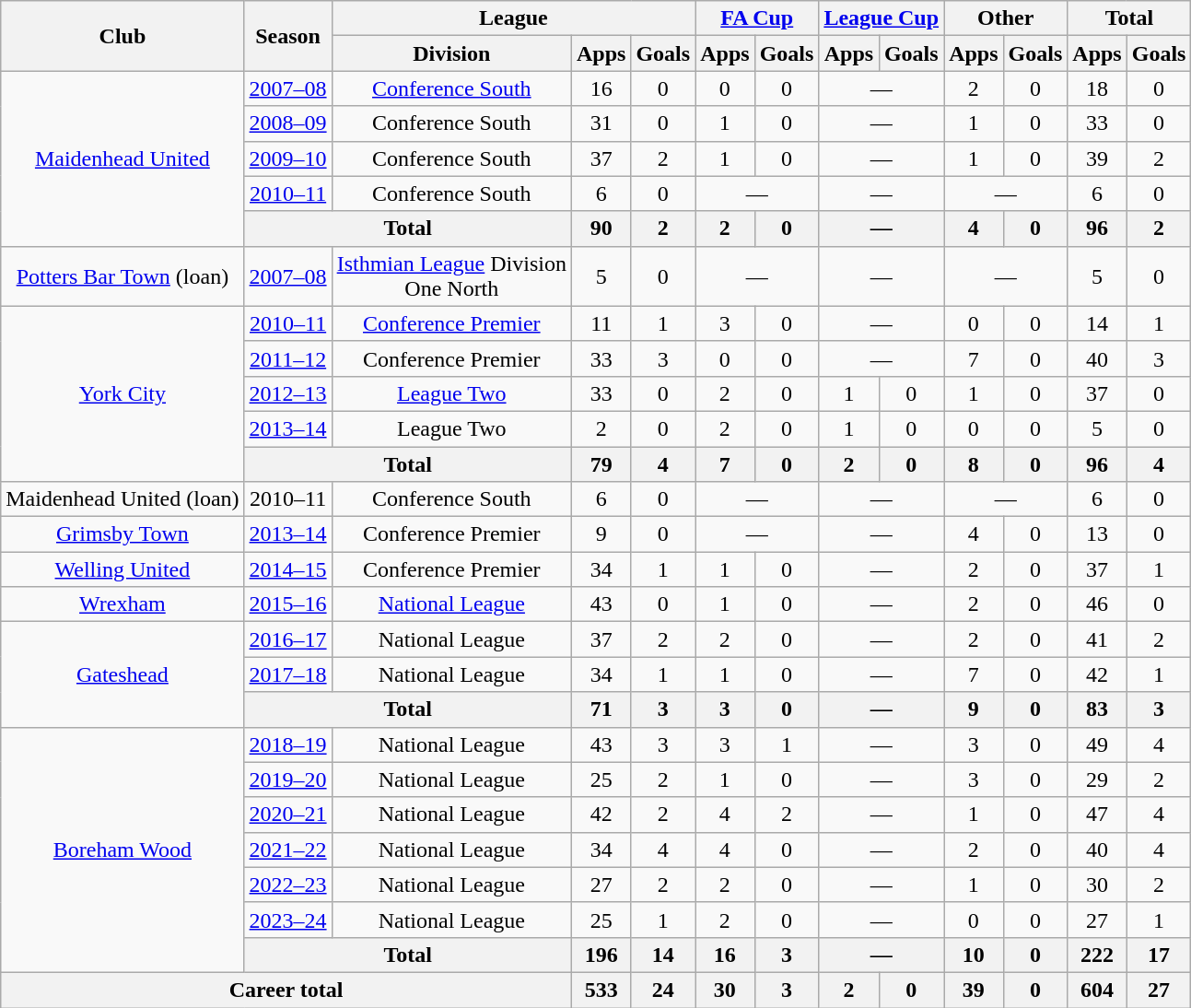<table class="wikitable" style="text-align: center;">
<tr>
<th rowspan="2">Club</th>
<th rowspan="2">Season</th>
<th colspan="3">League</th>
<th colspan="2"><a href='#'>FA Cup</a></th>
<th colspan="2"><a href='#'>League Cup</a></th>
<th colspan="2">Other</th>
<th colspan="2">Total</th>
</tr>
<tr>
<th>Division</th>
<th>Apps</th>
<th>Goals</th>
<th>Apps</th>
<th>Goals</th>
<th>Apps</th>
<th>Goals</th>
<th>Apps</th>
<th>Goals</th>
<th>Apps</th>
<th>Goals</th>
</tr>
<tr>
<td rowspan="5"><a href='#'>Maidenhead United</a></td>
<td><a href='#'>2007–08</a></td>
<td><a href='#'>Conference South</a></td>
<td>16</td>
<td>0</td>
<td>0</td>
<td>0</td>
<td colspan="2">—</td>
<td>2</td>
<td>0</td>
<td>18</td>
<td>0</td>
</tr>
<tr>
<td><a href='#'>2008–09</a></td>
<td>Conference South</td>
<td>31</td>
<td>0</td>
<td>1</td>
<td>0</td>
<td colspan="2">—</td>
<td>1</td>
<td>0</td>
<td>33</td>
<td>0</td>
</tr>
<tr>
<td><a href='#'>2009–10</a></td>
<td>Conference South</td>
<td>37</td>
<td>2</td>
<td>1</td>
<td>0</td>
<td colspan="2">—</td>
<td>1</td>
<td>0</td>
<td>39</td>
<td>2</td>
</tr>
<tr>
<td><a href='#'>2010–11</a></td>
<td>Conference South</td>
<td>6</td>
<td>0</td>
<td colspan="2">—</td>
<td colspan="2">—</td>
<td colspan="2">—</td>
<td>6</td>
<td>0</td>
</tr>
<tr>
<th colspan="2">Total</th>
<th>90</th>
<th>2</th>
<th>2</th>
<th>0</th>
<th colspan="2">—</th>
<th>4</th>
<th>0</th>
<th>96</th>
<th>2</th>
</tr>
<tr>
<td><a href='#'>Potters Bar Town</a> (loan)</td>
<td><a href='#'>2007–08</a></td>
<td><a href='#'>Isthmian League</a> Division<br>One North</td>
<td>5</td>
<td>0</td>
<td colspan="2">—</td>
<td colspan="2">—</td>
<td colspan="2">—</td>
<td>5</td>
<td>0</td>
</tr>
<tr>
<td rowspan="5"><a href='#'>York City</a></td>
<td><a href='#'>2010–11</a></td>
<td><a href='#'>Conference Premier</a></td>
<td>11</td>
<td>1</td>
<td>3</td>
<td>0</td>
<td colspan="2">—</td>
<td>0</td>
<td>0</td>
<td>14</td>
<td>1</td>
</tr>
<tr>
<td><a href='#'>2011–12</a></td>
<td>Conference Premier</td>
<td>33</td>
<td>3</td>
<td>0</td>
<td>0</td>
<td colspan="2">—</td>
<td>7</td>
<td>0</td>
<td>40</td>
<td>3</td>
</tr>
<tr>
<td><a href='#'>2012–13</a></td>
<td><a href='#'>League Two</a></td>
<td>33</td>
<td>0</td>
<td>2</td>
<td>0</td>
<td>1</td>
<td>0</td>
<td>1</td>
<td>0</td>
<td>37</td>
<td>0</td>
</tr>
<tr>
<td><a href='#'>2013–14</a></td>
<td>League Two</td>
<td>2</td>
<td>0</td>
<td>2</td>
<td>0</td>
<td>1</td>
<td>0</td>
<td>0</td>
<td>0</td>
<td>5</td>
<td>0</td>
</tr>
<tr>
<th colspan="2">Total</th>
<th>79</th>
<th>4</th>
<th>7</th>
<th>0</th>
<th>2</th>
<th>0</th>
<th>8</th>
<th>0</th>
<th>96</th>
<th>4</th>
</tr>
<tr>
<td>Maidenhead United (loan)</td>
<td>2010–11</td>
<td>Conference South</td>
<td>6</td>
<td>0</td>
<td colspan="2">—</td>
<td colspan="2">—</td>
<td colspan="2">—</td>
<td>6</td>
<td>0</td>
</tr>
<tr>
<td><a href='#'>Grimsby Town</a></td>
<td><a href='#'>2013–14</a></td>
<td>Conference Premier</td>
<td>9</td>
<td>0</td>
<td colspan="2">—</td>
<td colspan="2">—</td>
<td>4</td>
<td>0</td>
<td>13</td>
<td>0</td>
</tr>
<tr>
<td><a href='#'>Welling United</a></td>
<td><a href='#'>2014–15</a></td>
<td>Conference Premier</td>
<td>34</td>
<td>1</td>
<td>1</td>
<td>0</td>
<td colspan="2">—</td>
<td>2</td>
<td>0</td>
<td>37</td>
<td>1</td>
</tr>
<tr>
<td><a href='#'>Wrexham</a></td>
<td><a href='#'>2015–16</a></td>
<td><a href='#'>National League</a></td>
<td>43</td>
<td>0</td>
<td>1</td>
<td>0</td>
<td colspan="2">—</td>
<td>2</td>
<td>0</td>
<td>46</td>
<td>0</td>
</tr>
<tr>
<td rowspan="3"><a href='#'>Gateshead</a></td>
<td><a href='#'>2016–17</a></td>
<td>National League</td>
<td>37</td>
<td>2</td>
<td>2</td>
<td>0</td>
<td colspan="2">—</td>
<td>2</td>
<td>0</td>
<td>41</td>
<td>2</td>
</tr>
<tr>
<td><a href='#'>2017–18</a></td>
<td>National League</td>
<td>34</td>
<td>1</td>
<td>1</td>
<td>0</td>
<td colspan="2">—</td>
<td>7</td>
<td>0</td>
<td>42</td>
<td>1</td>
</tr>
<tr>
<th colspan="2">Total</th>
<th>71</th>
<th>3</th>
<th>3</th>
<th>0</th>
<th colspan="2">—</th>
<th>9</th>
<th>0</th>
<th>83</th>
<th>3</th>
</tr>
<tr>
<td rowspan="7"><a href='#'>Boreham Wood</a></td>
<td><a href='#'>2018–19</a></td>
<td>National League</td>
<td>43</td>
<td>3</td>
<td>3</td>
<td>1</td>
<td colspan="2">—</td>
<td>3</td>
<td>0</td>
<td>49</td>
<td>4</td>
</tr>
<tr>
<td><a href='#'>2019–20</a></td>
<td>National League</td>
<td>25</td>
<td>2</td>
<td>1</td>
<td>0</td>
<td colspan="2">—</td>
<td>3</td>
<td>0</td>
<td>29</td>
<td>2</td>
</tr>
<tr>
<td><a href='#'>2020–21</a></td>
<td>National League</td>
<td>42</td>
<td>2</td>
<td>4</td>
<td>2</td>
<td colspan="2">—</td>
<td>1</td>
<td>0</td>
<td>47</td>
<td>4</td>
</tr>
<tr>
<td><a href='#'>2021–22</a></td>
<td>National League</td>
<td>34</td>
<td>4</td>
<td>4</td>
<td>0</td>
<td colspan="2">—</td>
<td>2</td>
<td>0</td>
<td>40</td>
<td>4</td>
</tr>
<tr>
<td><a href='#'>2022–23</a></td>
<td>National League</td>
<td>27</td>
<td>2</td>
<td>2</td>
<td>0</td>
<td colspan="2">—</td>
<td>1</td>
<td>0</td>
<td>30</td>
<td>2</td>
</tr>
<tr>
<td><a href='#'>2023–24</a></td>
<td>National League</td>
<td>25</td>
<td>1</td>
<td>2</td>
<td>0</td>
<td colspan="2">—</td>
<td>0</td>
<td>0</td>
<td>27</td>
<td>1</td>
</tr>
<tr>
<th colspan="2">Total</th>
<th>196</th>
<th>14</th>
<th>16</th>
<th>3</th>
<th colspan="2">—</th>
<th>10</th>
<th>0</th>
<th>222</th>
<th>17</th>
</tr>
<tr>
<th colspan=3>Career total</th>
<th>533</th>
<th>24</th>
<th>30</th>
<th>3</th>
<th>2</th>
<th>0</th>
<th>39</th>
<th>0</th>
<th>604</th>
<th>27</th>
</tr>
</table>
